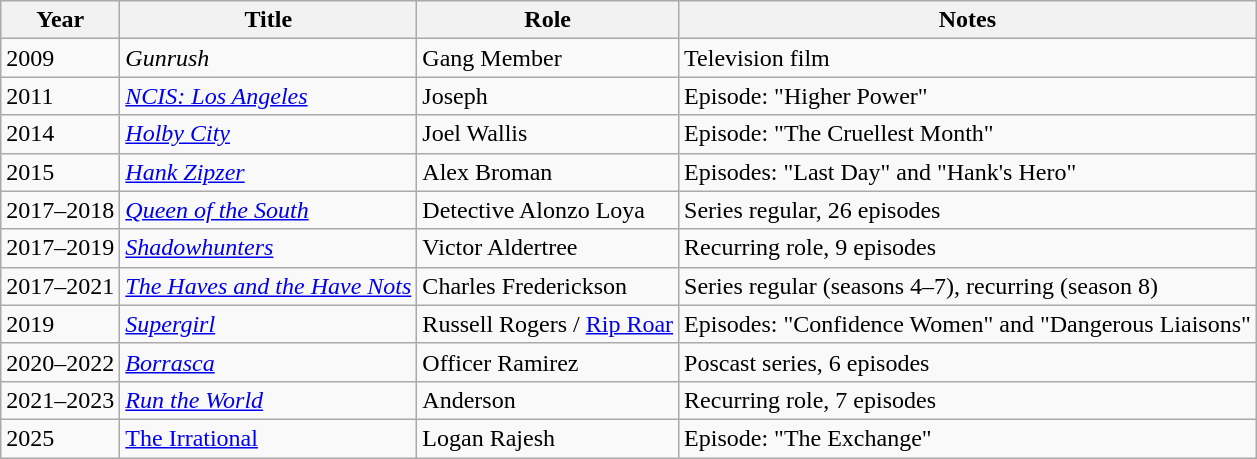<table class="wikitable sortable">
<tr>
<th>Year</th>
<th>Title</th>
<th>Role</th>
<th class="unsortable">Notes</th>
</tr>
<tr>
<td>2009</td>
<td><em>Gunrush</em></td>
<td>Gang Member</td>
<td>Television film</td>
</tr>
<tr>
<td>2011</td>
<td><em><a href='#'>NCIS: Los Angeles</a></em></td>
<td>Joseph</td>
<td>Episode: "Higher Power"</td>
</tr>
<tr>
<td>2014</td>
<td><em><a href='#'>Holby City</a></em></td>
<td>Joel Wallis</td>
<td>Episode: "The Cruellest Month"</td>
</tr>
<tr>
<td>2015</td>
<td><em><a href='#'>Hank Zipzer</a></em></td>
<td>Alex Broman</td>
<td>Episodes: "Last Day" and "Hank's Hero"</td>
</tr>
<tr>
<td>2017–2018</td>
<td><em><a href='#'>Queen of the South</a></em></td>
<td>Detective Alonzo Loya</td>
<td>Series regular, 26 episodes</td>
</tr>
<tr>
<td>2017–2019</td>
<td><em><a href='#'>Shadowhunters</a></em></td>
<td>Victor Aldertree</td>
<td>Recurring role, 9 episodes</td>
</tr>
<tr>
<td>2017–2021</td>
<td><em><a href='#'>The Haves and the Have Nots</a></em></td>
<td>Charles Frederickson</td>
<td>Series regular (seasons 4–7), recurring (season 8)</td>
</tr>
<tr>
<td>2019</td>
<td><em><a href='#'>Supergirl</a></em></td>
<td>Russell Rogers / <a href='#'>Rip Roar</a></td>
<td>Episodes: "Confidence Women" and "Dangerous Liaisons"</td>
</tr>
<tr>
<td>2020–2022</td>
<td><em><a href='#'>Borrasca</a></em></td>
<td>Officer Ramirez</td>
<td>Poscast series, 6 episodes</td>
</tr>
<tr>
<td>2021–2023</td>
<td><em><a href='#'>Run the World</a></em></td>
<td>Anderson</td>
<td>Recurring role, 7 episodes</td>
</tr>
<tr>
<td>2025</td>
<td><a href='#'>The Irrational</a></td>
<td>Logan Rajesh</td>
<td>Episode: "The Exchange"</td>
</tr>
</table>
